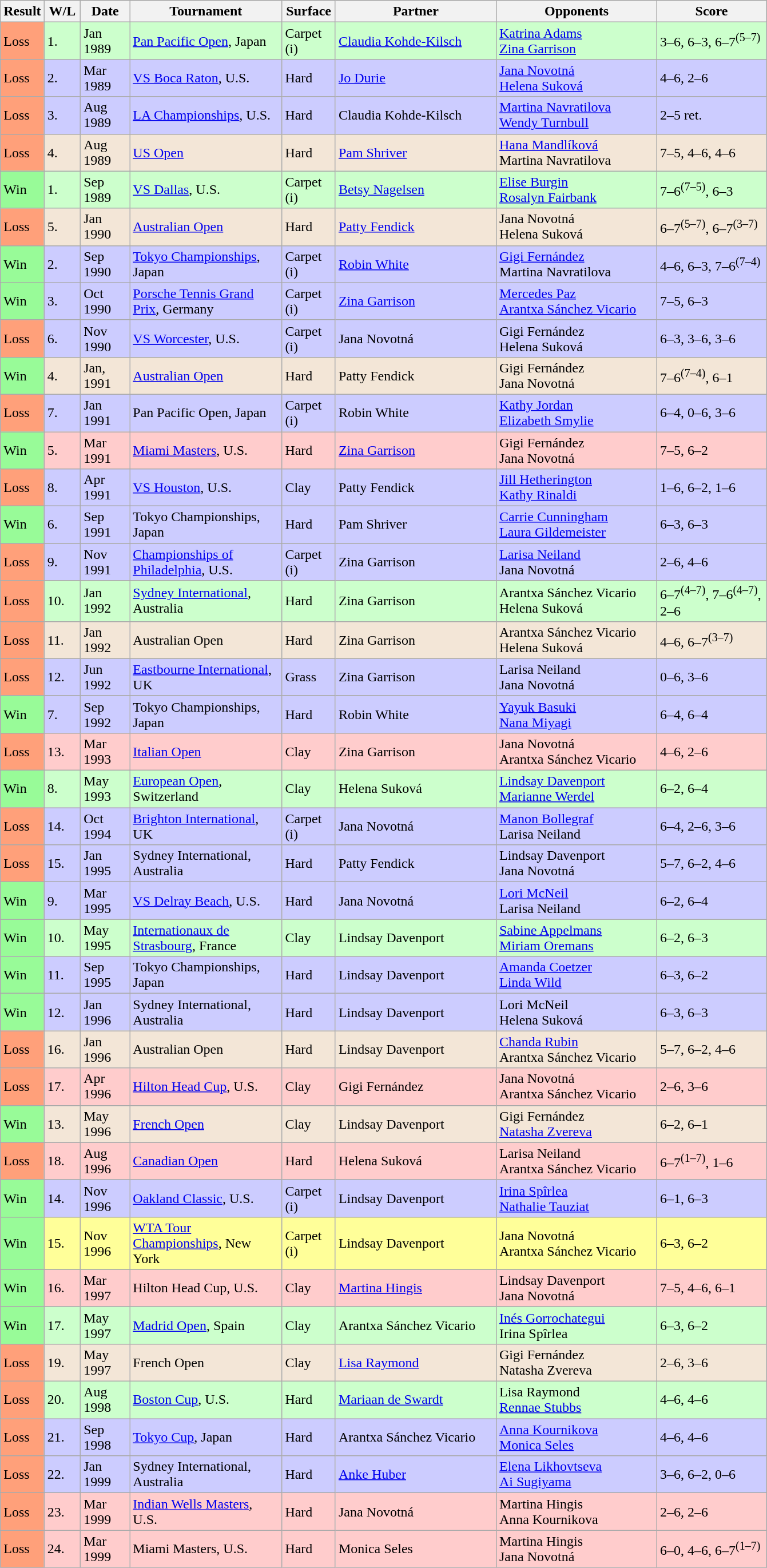<table class="sortable wikitable">
<tr>
<th>Result</th>
<th style="width:35px" class="unsortable">W/L</th>
<th style="width:50px">Date</th>
<th style="width:170px">Tournament</th>
<th style="width:55px">Surface</th>
<th style="width:180px">Partner</th>
<th style="width:180px">Opponents</th>
<th style="width:120px" class="unsortable">Score</th>
</tr>
<tr style="background:#ccffcc;">
<td style="background:#ffa07a;">Loss</td>
<td>1.</td>
<td>Jan 1989</td>
<td><a href='#'>Pan Pacific Open</a>, Japan</td>
<td>Carpet (i)</td>
<td> <a href='#'>Claudia Kohde-Kilsch</a></td>
<td> <a href='#'>Katrina Adams</a> <br>  <a href='#'>Zina Garrison</a></td>
<td>3–6, 6–3, 6–7<sup>(5–7)</sup></td>
</tr>
<tr style="background:#ccccff;">
<td style="background:#ffa07a;">Loss</td>
<td>2.</td>
<td>Mar 1989</td>
<td><a href='#'>VS Boca Raton</a>, U.S.</td>
<td>Hard</td>
<td> <a href='#'>Jo Durie</a></td>
<td> <a href='#'>Jana Novotná</a> <br>  <a href='#'>Helena Suková</a></td>
<td>4–6, 2–6</td>
</tr>
<tr style="background:#ccccff;">
<td style="background:#ffa07a;">Loss</td>
<td>3.</td>
<td>Aug 1989</td>
<td><a href='#'>LA Championships</a>, U.S.</td>
<td>Hard</td>
<td> Claudia Kohde-Kilsch</td>
<td> <a href='#'>Martina Navratilova</a> <br>  <a href='#'>Wendy Turnbull</a></td>
<td>2–5 ret.</td>
</tr>
<tr style="background:#f3e6d7;">
<td style="background:#ffa07a;">Loss</td>
<td>4.</td>
<td>Aug 1989</td>
<td><a href='#'>US Open</a></td>
<td>Hard</td>
<td> <a href='#'>Pam Shriver</a></td>
<td> <a href='#'>Hana Mandlíková</a> <br>  Martina Navratilova</td>
<td>7–5, 4–6, 4–6</td>
</tr>
<tr style="background:#ccffcc;">
<td style="background:#98fb98;">Win</td>
<td>1.</td>
<td>Sep 1989</td>
<td><a href='#'>VS Dallas</a>, U.S.</td>
<td>Carpet (i)</td>
<td> <a href='#'>Betsy Nagelsen</a></td>
<td> <a href='#'>Elise Burgin</a> <br>  <a href='#'>Rosalyn Fairbank</a></td>
<td>7–6<sup>(7–5)</sup>, 6–3</td>
</tr>
<tr style="background:#f3e6d7;">
<td style="background:#ffa07a;">Loss</td>
<td>5.</td>
<td>Jan 1990</td>
<td><a href='#'>Australian Open</a></td>
<td>Hard</td>
<td> <a href='#'>Patty Fendick</a></td>
<td> Jana Novotná <br>  Helena Suková</td>
<td>6–7<sup>(5–7)</sup>, 6–7<sup>(3–7)</sup></td>
</tr>
<tr style="background:#ccccff;">
<td style="background:#98fb98;">Win</td>
<td>2.</td>
<td>Sep 1990</td>
<td><a href='#'>Tokyo Championships</a>, Japan</td>
<td>Carpet (i)</td>
<td> <a href='#'>Robin White</a></td>
<td> <a href='#'>Gigi Fernández</a> <br>  Martina Navratilova</td>
<td>4–6, 6–3, 7–6<sup>(7–4)</sup></td>
</tr>
<tr style="background:#ccccff;">
<td style="background:#98fb98;">Win</td>
<td>3.</td>
<td>Oct 1990</td>
<td><a href='#'>Porsche Tennis Grand Prix</a>, Germany</td>
<td>Carpet (i)</td>
<td> <a href='#'>Zina Garrison</a></td>
<td> <a href='#'>Mercedes Paz</a> <br>  <a href='#'>Arantxa Sánchez Vicario</a></td>
<td>7–5, 6–3</td>
</tr>
<tr style="background:#ccccff;">
<td style="background:#ffa07a;">Loss</td>
<td>6.</td>
<td>Nov 1990</td>
<td><a href='#'>VS Worcester</a>, U.S.</td>
<td>Carpet (i)</td>
<td> Jana Novotná</td>
<td> Gigi Fernández <br>  Helena Suková</td>
<td>6–3, 3–6, 3–6</td>
</tr>
<tr style="background:#f3e6d7;">
<td style="background:#98fb98;">Win</td>
<td>4.</td>
<td>Jan, 1991</td>
<td><a href='#'>Australian Open</a></td>
<td>Hard</td>
<td> Patty Fendick</td>
<td> Gigi Fernández  <br>  Jana Novotná</td>
<td>7–6<sup>(7–4)</sup>, 6–1</td>
</tr>
<tr style="background:#ccccff;">
<td style="background:#ffa07a;">Loss</td>
<td>7.</td>
<td>Jan 1991</td>
<td>Pan Pacific Open, Japan</td>
<td>Carpet (i)</td>
<td> Robin White</td>
<td> <a href='#'>Kathy Jordan</a> <br>  <a href='#'>Elizabeth Smylie</a></td>
<td>6–4, 0–6, 3–6</td>
</tr>
<tr style="background:#ffcccc;">
<td style="background:#98fb98;">Win</td>
<td>5.</td>
<td>Mar 1991</td>
<td><a href='#'>Miami Masters</a>, U.S.</td>
<td>Hard</td>
<td> <a href='#'>Zina Garrison</a></td>
<td> Gigi Fernández <br>  Jana Novotná</td>
<td>7–5, 6–2</td>
</tr>
<tr style="background:#ccccff;">
<td style="background:#ffa07a;">Loss</td>
<td>8.</td>
<td>Apr 1991</td>
<td><a href='#'>VS Houston</a>, U.S.</td>
<td>Clay</td>
<td> Patty Fendick</td>
<td> <a href='#'>Jill Hetherington</a> <br>  <a href='#'>Kathy Rinaldi</a></td>
<td>1–6, 6–2, 1–6</td>
</tr>
<tr style="background:#ccccff;">
<td style="background:#98fb98;">Win</td>
<td>6.</td>
<td>Sep 1991</td>
<td>Tokyo Championships, Japan</td>
<td>Hard</td>
<td> Pam Shriver</td>
<td> <a href='#'>Carrie Cunningham</a> <br>  <a href='#'>Laura Gildemeister</a></td>
<td>6–3, 6–3</td>
</tr>
<tr style="background:#ccccff;">
<td style="background:#ffa07a;">Loss</td>
<td>9.</td>
<td>Nov 1991</td>
<td><a href='#'>Championships of Philadelphia</a>, U.S.</td>
<td>Carpet (i)</td>
<td> Zina Garrison</td>
<td> <a href='#'>Larisa Neiland</a> <br>  Jana Novotná</td>
<td>2–6, 4–6</td>
</tr>
<tr style="background:#ccffcc;">
<td style="background:#ffa07a;">Loss</td>
<td>10.</td>
<td>Jan 1992</td>
<td><a href='#'>Sydney International</a>, Australia</td>
<td>Hard</td>
<td> Zina Garrison</td>
<td> Arantxa Sánchez Vicario <br>  Helena Suková</td>
<td>6–7<sup>(4–7)</sup>, 7–6<sup>(4–7)</sup>, 2–6</td>
</tr>
<tr style="background:#f3e6d7;">
<td style="background:#ffa07a;">Loss</td>
<td>11.</td>
<td>Jan 1992</td>
<td>Australian Open</td>
<td>Hard</td>
<td> Zina Garrison</td>
<td> Arantxa Sánchez Vicario <br>  Helena Suková</td>
<td>4–6, 6–7<sup>(3–7)</sup></td>
</tr>
<tr style="background:#ccccff;">
<td style="background:#ffa07a;">Loss</td>
<td>12.</td>
<td>Jun 1992</td>
<td><a href='#'>Eastbourne International</a>, UK</td>
<td>Grass</td>
<td> Zina Garrison</td>
<td> Larisa Neiland <br>  Jana Novotná</td>
<td>0–6, 3–6</td>
</tr>
<tr style="background:#ccccff;">
<td style="background:#98fb98;">Win</td>
<td>7.</td>
<td>Sep 1992</td>
<td>Tokyo Championships, Japan</td>
<td>Hard</td>
<td> Robin White</td>
<td> <a href='#'>Yayuk Basuki</a> <br>  <a href='#'>Nana Miyagi</a></td>
<td>6–4, 6–4</td>
</tr>
<tr style="background:#ffcccc;">
<td style="background:#ffa07a;">Loss</td>
<td>13.</td>
<td>Mar 1993</td>
<td><a href='#'>Italian Open</a></td>
<td>Clay</td>
<td> Zina Garrison</td>
<td> Jana Novotná <br>  Arantxa Sánchez Vicario</td>
<td>4–6, 2–6</td>
</tr>
<tr style="background:#ccffcc;">
<td style="background:#98fb98;">Win</td>
<td>8.</td>
<td>May 1993</td>
<td><a href='#'>European Open</a>, Switzerland</td>
<td>Clay</td>
<td> Helena Suková</td>
<td> <a href='#'>Lindsay Davenport</a> <br>  <a href='#'>Marianne Werdel</a></td>
<td>6–2, 6–4</td>
</tr>
<tr style="background:#ccccff;">
<td style="background:#ffa07a;">Loss</td>
<td>14.</td>
<td>Oct 1994</td>
<td><a href='#'>Brighton International</a>, UK</td>
<td>Carpet (i)</td>
<td> Jana Novotná</td>
<td> <a href='#'>Manon Bollegraf</a> <br>  Larisa Neiland</td>
<td>6–4, 2–6, 3–6</td>
</tr>
<tr style="background:#ccccff;">
<td style="background:#ffa07a;">Loss</td>
<td>15.</td>
<td>Jan 1995</td>
<td>Sydney International, Australia</td>
<td>Hard</td>
<td> Patty Fendick</td>
<td> Lindsay Davenport <br>  Jana Novotná</td>
<td>5–7, 6–2, 4–6</td>
</tr>
<tr style="background:#ccccff;">
<td style="background:#98fb98;">Win</td>
<td>9.</td>
<td>Mar 1995</td>
<td><a href='#'>VS Delray Beach</a>, U.S.</td>
<td>Hard</td>
<td> Jana Novotná</td>
<td> <a href='#'>Lori McNeil</a> <br>  Larisa Neiland</td>
<td>6–2, 6–4</td>
</tr>
<tr style="background:#ccffcc;">
<td style="background:#98fb98;">Win</td>
<td>10.</td>
<td>May 1995</td>
<td><a href='#'>Internationaux de Strasbourg</a>, France</td>
<td>Clay</td>
<td> Lindsay Davenport</td>
<td> <a href='#'>Sabine Appelmans</a> <br>  <a href='#'>Miriam Oremans</a></td>
<td>6–2, 6–3</td>
</tr>
<tr style="background:#ccccff;">
<td style="background:#98fb98;">Win</td>
<td>11.</td>
<td>Sep 1995</td>
<td>Tokyo Championships, Japan</td>
<td>Hard</td>
<td> Lindsay Davenport</td>
<td> <a href='#'>Amanda Coetzer</a> <br>  <a href='#'>Linda Wild</a></td>
<td>6–3, 6–2</td>
</tr>
<tr style="background:#ccccff;">
<td style="background:#98fb98;">Win</td>
<td>12.</td>
<td>Jan 1996</td>
<td>Sydney International, Australia</td>
<td>Hard</td>
<td> Lindsay Davenport</td>
<td> Lori McNeil <br>  Helena Suková</td>
<td>6–3, 6–3</td>
</tr>
<tr style="background:#f3e6d7;">
<td style="background:#ffa07a;">Loss</td>
<td>16.</td>
<td>Jan 1996</td>
<td>Australian Open</td>
<td>Hard</td>
<td> Lindsay Davenport</td>
<td> <a href='#'>Chanda Rubin</a> <br>  Arantxa Sánchez Vicario</td>
<td>5–7, 6–2, 4–6</td>
</tr>
<tr style="background:#ffcccc;">
<td style="background:#ffa07a;">Loss</td>
<td>17.</td>
<td>Apr 1996</td>
<td><a href='#'>Hilton Head Cup</a>, U.S.</td>
<td>Clay</td>
<td> Gigi Fernández</td>
<td> Jana Novotná <br>  Arantxa Sánchez Vicario</td>
<td>2–6, 3–6</td>
</tr>
<tr style="background:#f3e6d7;">
<td style="background:#98fb98;">Win</td>
<td>13.</td>
<td>May 1996</td>
<td><a href='#'>French Open</a></td>
<td>Clay</td>
<td> Lindsay Davenport</td>
<td> Gigi Fernández <br>  <a href='#'>Natasha Zvereva</a></td>
<td>6–2, 6–1</td>
</tr>
<tr style="background:#ffcccc;">
<td style="background:#ffa07a;">Loss</td>
<td>18.</td>
<td>Aug 1996</td>
<td><a href='#'>Canadian Open</a></td>
<td>Hard</td>
<td> Helena Suková</td>
<td> Larisa Neiland <br>  Arantxa Sánchez Vicario</td>
<td>6–7<sup>(1–7)</sup>, 1–6</td>
</tr>
<tr style="background:#ccccff;">
<td style="background:#98fb98;">Win</td>
<td>14.</td>
<td>Nov 1996</td>
<td><a href='#'>Oakland Classic</a>, U.S.</td>
<td>Carpet (i)</td>
<td> Lindsay Davenport</td>
<td> <a href='#'>Irina Spîrlea</a> <br>  <a href='#'>Nathalie Tauziat</a></td>
<td>6–1, 6–3</td>
</tr>
<tr bgcolor="#FFFF99">
<td style="background:#98fb98;">Win</td>
<td>15.</td>
<td>Nov 1996</td>
<td><a href='#'>WTA Tour Championships</a>, New York</td>
<td>Carpet (i)</td>
<td> Lindsay Davenport</td>
<td> Jana Novotná <br>  Arantxa Sánchez Vicario</td>
<td>6–3, 6–2</td>
</tr>
<tr style="background:#ffcccc;">
<td style="background:#98fb98;">Win</td>
<td>16.</td>
<td>Mar 1997</td>
<td>Hilton Head Cup, U.S.</td>
<td>Clay</td>
<td> <a href='#'>Martina Hingis</a></td>
<td> Lindsay Davenport <br>  Jana Novotná</td>
<td>7–5, 4–6, 6–1</td>
</tr>
<tr style="background:#ccffcc;">
<td style="background:#98fb98;">Win</td>
<td>17.</td>
<td>May 1997</td>
<td><a href='#'>Madrid Open</a>, Spain</td>
<td>Clay</td>
<td> Arantxa Sánchez Vicario</td>
<td> <a href='#'>Inés Gorrochategui</a> <br>  Irina Spîrlea</td>
<td>6–3, 6–2</td>
</tr>
<tr style="background:#f3e6d7;">
<td style="background:#ffa07a;">Loss</td>
<td>19.</td>
<td>May 1997</td>
<td>French Open</td>
<td>Clay</td>
<td> <a href='#'>Lisa Raymond</a></td>
<td> Gigi Fernández <br>  Natasha Zvereva</td>
<td>2–6, 3–6</td>
</tr>
<tr style="background:#ccffcc;">
<td style="background:#ffa07a;">Loss</td>
<td>20.</td>
<td>Aug 1998</td>
<td><a href='#'>Boston Cup</a>, U.S.</td>
<td>Hard</td>
<td> <a href='#'>Mariaan de Swardt</a></td>
<td> Lisa Raymond <br>  <a href='#'>Rennae Stubbs</a></td>
<td>4–6, 4–6</td>
</tr>
<tr style="background:#ccccff;">
<td style="background:#ffa07a;">Loss</td>
<td>21.</td>
<td>Sep 1998</td>
<td><a href='#'>Tokyo Cup</a>, Japan</td>
<td>Hard</td>
<td> Arantxa Sánchez Vicario</td>
<td> <a href='#'>Anna Kournikova</a> <br>  <a href='#'>Monica Seles</a></td>
<td>4–6, 4–6</td>
</tr>
<tr style="background:#ccccff;">
<td style="background:#ffa07a;">Loss</td>
<td>22.</td>
<td>Jan 1999</td>
<td>Sydney International, Australia</td>
<td>Hard</td>
<td> <a href='#'>Anke Huber</a></td>
<td> <a href='#'>Elena Likhovtseva</a> <br>  <a href='#'>Ai Sugiyama</a></td>
<td>3–6, 6–2, 0–6</td>
</tr>
<tr style="background:#ffcccc;">
<td style="background:#ffa07a;">Loss</td>
<td>23.</td>
<td>Mar 1999</td>
<td><a href='#'>Indian Wells Masters</a>, U.S.</td>
<td>Hard</td>
<td> Jana Novotná</td>
<td> Martina Hingis <br>  Anna Kournikova</td>
<td>2–6, 2–6</td>
</tr>
<tr style="background:#ffcccc;">
<td style="background:#ffa07a;">Loss</td>
<td>24.</td>
<td>Mar 1999</td>
<td>Miami Masters, U.S.</td>
<td>Hard</td>
<td> Monica Seles</td>
<td> Martina Hingis <br>  Jana Novotná</td>
<td>6–0, 4–6, 6–7<sup>(1–7)</sup></td>
</tr>
</table>
